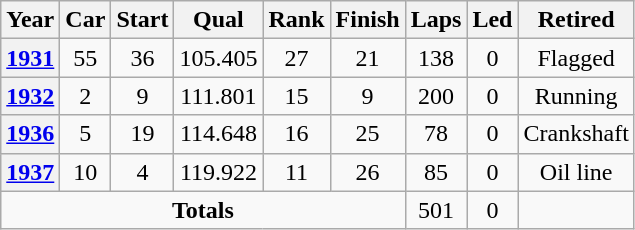<table class="wikitable" style="text-align:center">
<tr>
<th>Year</th>
<th>Car</th>
<th>Start</th>
<th>Qual</th>
<th>Rank</th>
<th>Finish</th>
<th>Laps</th>
<th>Led</th>
<th>Retired</th>
</tr>
<tr>
<th><a href='#'>1931</a></th>
<td>55</td>
<td>36</td>
<td>105.405</td>
<td>27</td>
<td>21</td>
<td>138</td>
<td>0</td>
<td>Flagged</td>
</tr>
<tr>
<th><a href='#'>1932</a></th>
<td>2</td>
<td>9</td>
<td>111.801</td>
<td>15</td>
<td>9</td>
<td>200</td>
<td>0</td>
<td>Running</td>
</tr>
<tr>
<th><a href='#'>1936</a></th>
<td>5</td>
<td>19</td>
<td>114.648</td>
<td>16</td>
<td>25</td>
<td>78</td>
<td>0</td>
<td>Crankshaft</td>
</tr>
<tr>
<th><a href='#'>1937</a></th>
<td>10</td>
<td>4</td>
<td>119.922</td>
<td>11</td>
<td>26</td>
<td>85</td>
<td>0</td>
<td>Oil line</td>
</tr>
<tr>
<td colspan=6><strong>Totals</strong></td>
<td>501</td>
<td>0</td>
<td></td>
</tr>
</table>
